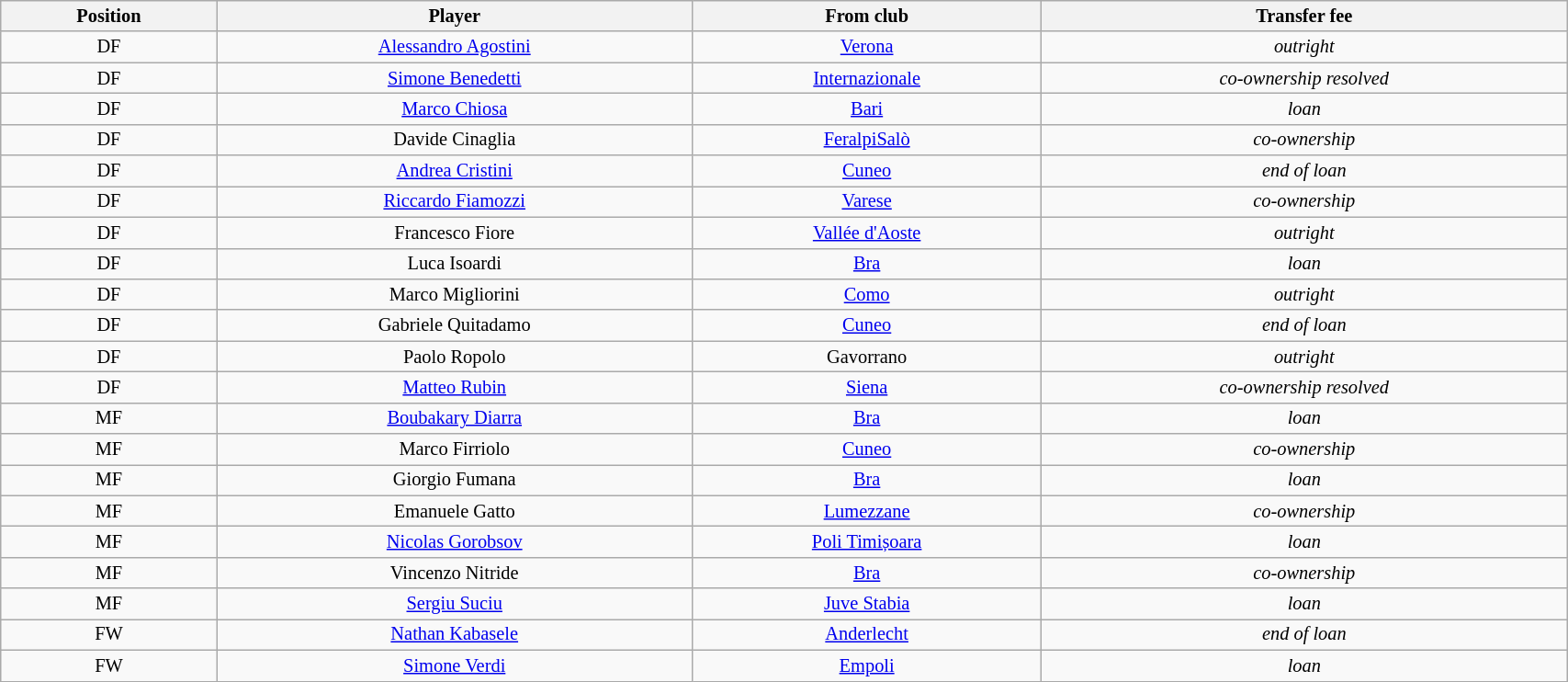<table class="wikitable sortable" style="width:90%; text-align:center; font-size:85%; text-align:centre;">
<tr>
<th>Position</th>
<th>Player</th>
<th>From club</th>
<th>Transfer fee</th>
</tr>
<tr>
<td>DF</td>
<td><a href='#'>Alessandro Agostini</a></td>
<td><a href='#'>Verona</a></td>
<td><em>outright</em></td>
</tr>
<tr>
<td>DF</td>
<td><a href='#'>Simone Benedetti</a></td>
<td><a href='#'>Internazionale</a></td>
<td><em>co-ownership resolved</em></td>
</tr>
<tr>
<td>DF</td>
<td><a href='#'>Marco Chiosa</a></td>
<td><a href='#'>Bari</a></td>
<td><em>loan</em></td>
</tr>
<tr>
<td>DF</td>
<td>Davide Cinaglia</td>
<td><a href='#'>FeralpiSalò</a></td>
<td><em>co-ownership</em></td>
</tr>
<tr>
<td>DF</td>
<td><a href='#'>Andrea Cristini</a></td>
<td><a href='#'>Cuneo</a></td>
<td><em>end of loan</em></td>
</tr>
<tr>
<td>DF</td>
<td><a href='#'>Riccardo Fiamozzi</a></td>
<td><a href='#'>Varese</a></td>
<td><em>co-ownership</em></td>
</tr>
<tr>
<td>DF</td>
<td>Francesco Fiore</td>
<td><a href='#'>Vallée d'Aoste</a></td>
<td><em>outright</em></td>
</tr>
<tr>
<td>DF</td>
<td>Luca Isoardi</td>
<td><a href='#'>Bra</a></td>
<td><em>loan</em></td>
</tr>
<tr>
<td>DF</td>
<td>Marco Migliorini</td>
<td><a href='#'>Como</a></td>
<td><em>outright</em></td>
</tr>
<tr>
<td>DF</td>
<td>Gabriele Quitadamo</td>
<td><a href='#'>Cuneo</a></td>
<td><em>end of loan</em></td>
</tr>
<tr>
<td>DF</td>
<td>Paolo Ropolo</td>
<td>Gavorrano</td>
<td><em>outright</em></td>
</tr>
<tr>
<td>DF</td>
<td><a href='#'>Matteo Rubin</a></td>
<td><a href='#'>Siena</a></td>
<td><em>co-ownership resolved</em></td>
</tr>
<tr>
<td>MF</td>
<td><a href='#'>Boubakary Diarra</a></td>
<td><a href='#'>Bra</a></td>
<td><em>loan</em></td>
</tr>
<tr>
<td>MF</td>
<td>Marco Firriolo</td>
<td><a href='#'>Cuneo</a></td>
<td><em>co-ownership</em></td>
</tr>
<tr>
<td>MF</td>
<td>Giorgio Fumana</td>
<td><a href='#'>Bra</a></td>
<td><em>loan</em></td>
</tr>
<tr>
<td>MF</td>
<td>Emanuele Gatto</td>
<td><a href='#'>Lumezzane</a></td>
<td><em>co-ownership</em></td>
</tr>
<tr>
<td>MF</td>
<td><a href='#'>Nicolas Gorobsov</a></td>
<td><a href='#'>Poli Timișoara</a></td>
<td><em>loan</em></td>
</tr>
<tr>
<td>MF</td>
<td>Vincenzo Nitride</td>
<td><a href='#'>Bra</a></td>
<td><em>co-ownership</em></td>
</tr>
<tr>
<td>MF</td>
<td><a href='#'>Sergiu Suciu</a></td>
<td><a href='#'>Juve Stabia</a></td>
<td><em>loan</em></td>
</tr>
<tr>
<td>FW</td>
<td><a href='#'>Nathan Kabasele</a></td>
<td><a href='#'>Anderlecht</a></td>
<td><em>end of loan</em></td>
</tr>
<tr>
<td>FW</td>
<td><a href='#'>Simone Verdi</a></td>
<td><a href='#'>Empoli</a></td>
<td><em>loan</em></td>
</tr>
</table>
